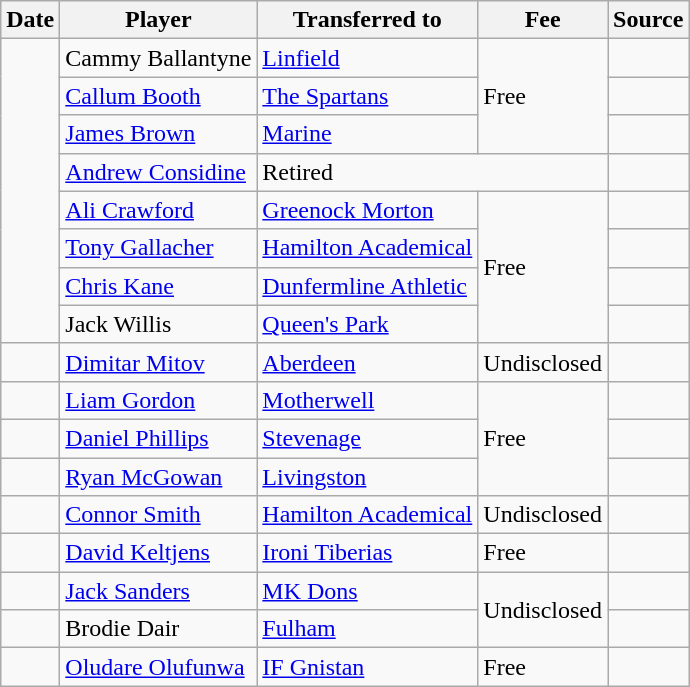<table class="wikitable plainrowheaders sortable">
<tr>
<th scope=col>Date</th>
<th scope=col>Player</th>
<th scope=col>Transferred to</th>
<th scope=col>Fee</th>
<th scope=col>Source</th>
</tr>
<tr>
<td rowspan=8></td>
<td> Cammy Ballantyne</td>
<td> <a href='#'>Linfield</a></td>
<td rowspan=3>Free</td>
<td></td>
</tr>
<tr>
<td> <a href='#'>Callum Booth</a></td>
<td> <a href='#'>The Spartans</a></td>
<td></td>
</tr>
<tr>
<td> <a href='#'>James Brown</a></td>
<td> <a href='#'>Marine</a></td>
<td></td>
</tr>
<tr>
<td> <a href='#'>Andrew Considine</a></td>
<td colspan=2>Retired</td>
<td></td>
</tr>
<tr>
<td> <a href='#'>Ali Crawford</a></td>
<td> <a href='#'>Greenock Morton</a></td>
<td rowspan=4>Free</td>
<td></td>
</tr>
<tr>
<td> <a href='#'>Tony Gallacher</a></td>
<td> <a href='#'>Hamilton Academical</a></td>
<td></td>
</tr>
<tr>
<td> <a href='#'>Chris Kane</a></td>
<td> <a href='#'>Dunfermline Athletic</a></td>
<td></td>
</tr>
<tr>
<td> Jack Willis</td>
<td> <a href='#'>Queen's Park</a></td>
<td></td>
</tr>
<tr>
<td></td>
<td> <a href='#'>Dimitar Mitov</a></td>
<td> <a href='#'>Aberdeen</a></td>
<td>Undisclosed</td>
<td></td>
</tr>
<tr>
<td></td>
<td> <a href='#'>Liam Gordon</a></td>
<td> <a href='#'>Motherwell</a></td>
<td rowspan=3>Free</td>
<td></td>
</tr>
<tr>
<td></td>
<td> <a href='#'>Daniel Phillips</a></td>
<td> <a href='#'>Stevenage</a></td>
<td></td>
</tr>
<tr>
<td></td>
<td> <a href='#'>Ryan McGowan</a></td>
<td> <a href='#'>Livingston</a></td>
<td></td>
</tr>
<tr>
<td></td>
<td> <a href='#'>Connor Smith</a></td>
<td> <a href='#'>Hamilton Academical</a></td>
<td>Undisclosed</td>
<td></td>
</tr>
<tr>
<td></td>
<td> <a href='#'>David Keltjens</a></td>
<td> <a href='#'>Ironi Tiberias</a></td>
<td>Free</td>
<td></td>
</tr>
<tr>
<td></td>
<td> <a href='#'>Jack Sanders</a></td>
<td> <a href='#'>MK Dons</a></td>
<td rowspan=2>Undisclosed</td>
<td></td>
</tr>
<tr>
<td></td>
<td> Brodie Dair</td>
<td> <a href='#'>Fulham</a></td>
<td></td>
</tr>
<tr>
<td></td>
<td> <a href='#'>Oludare Olufunwa</a></td>
<td> <a href='#'>IF Gnistan</a></td>
<td>Free</td>
<td></td>
</tr>
</table>
